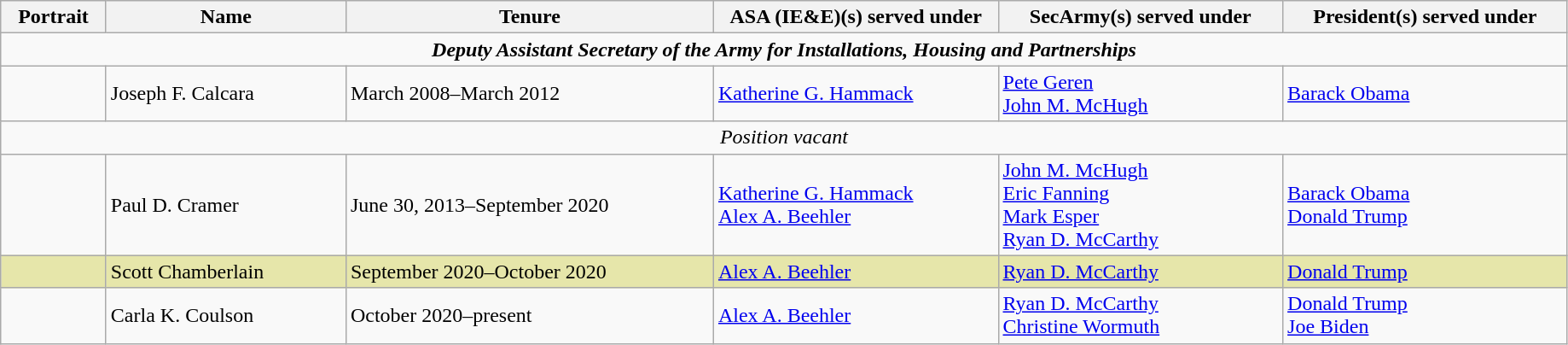<table class="wikitable">
<tr>
<th scope="col" width="75">Portrait</th>
<th scope="col" width="180">Name</th>
<th scope="col" width="280">Tenure</th>
<th scope="col" width="215">ASA (IE&E)(s) served under</th>
<th scope="col" width="215">SecArmy(s) served under</th>
<th scope="col" width="215">President(s) served under</th>
</tr>
<tr>
<td colspan="6" align="center"><strong><em>Deputy Assistant Secretary of the Army for Installations, Housing and Partnerships</em></strong></td>
</tr>
<tr>
<td></td>
<td>Joseph F. Calcara</td>
<td>March 2008–March 2012</td>
<td><a href='#'>Katherine G. Hammack</a></td>
<td><a href='#'>Pete Geren</a><br><a href='#'>John M. McHugh</a></td>
<td><a href='#'>Barack Obama</a></td>
</tr>
<tr>
<td colspan="6" align="center"><em>Position vacant</em></td>
</tr>
<tr>
<td></td>
<td>Paul D. Cramer</td>
<td>June 30, 2013–September 2020</td>
<td><a href='#'>Katherine G. Hammack</a><br><a href='#'>Alex A. Beehler</a></td>
<td><a href='#'>John M. McHugh</a><br><a href='#'>Eric Fanning</a><br><a href='#'>Mark Esper</a><br><a href='#'>Ryan D. McCarthy</a></td>
<td><a href='#'>Barack Obama</a><br><a href='#'>Donald Trump</a></td>
</tr>
<tr>
<td style="background:#E6E6AA;"></td>
<td style="background:#E6E6AA;">Scott Chamberlain</td>
<td style="background:#E6E6AA;">September 2020–October 2020</td>
<td style="background:#E6E6AA;"><a href='#'>Alex A. Beehler</a></td>
<td style="background:#E6E6AA;"><a href='#'>Ryan D. McCarthy</a></td>
<td style="background:#E6E6AA;"><a href='#'>Donald Trump</a></td>
</tr>
<tr>
<td></td>
<td>Carla K. Coulson</td>
<td>October 2020–present</td>
<td><a href='#'>Alex A. Beehler</a></td>
<td><a href='#'>Ryan D. McCarthy</a><br><a href='#'>Christine Wormuth</a></td>
<td><a href='#'>Donald Trump</a><br><a href='#'>Joe Biden</a></td>
</tr>
</table>
